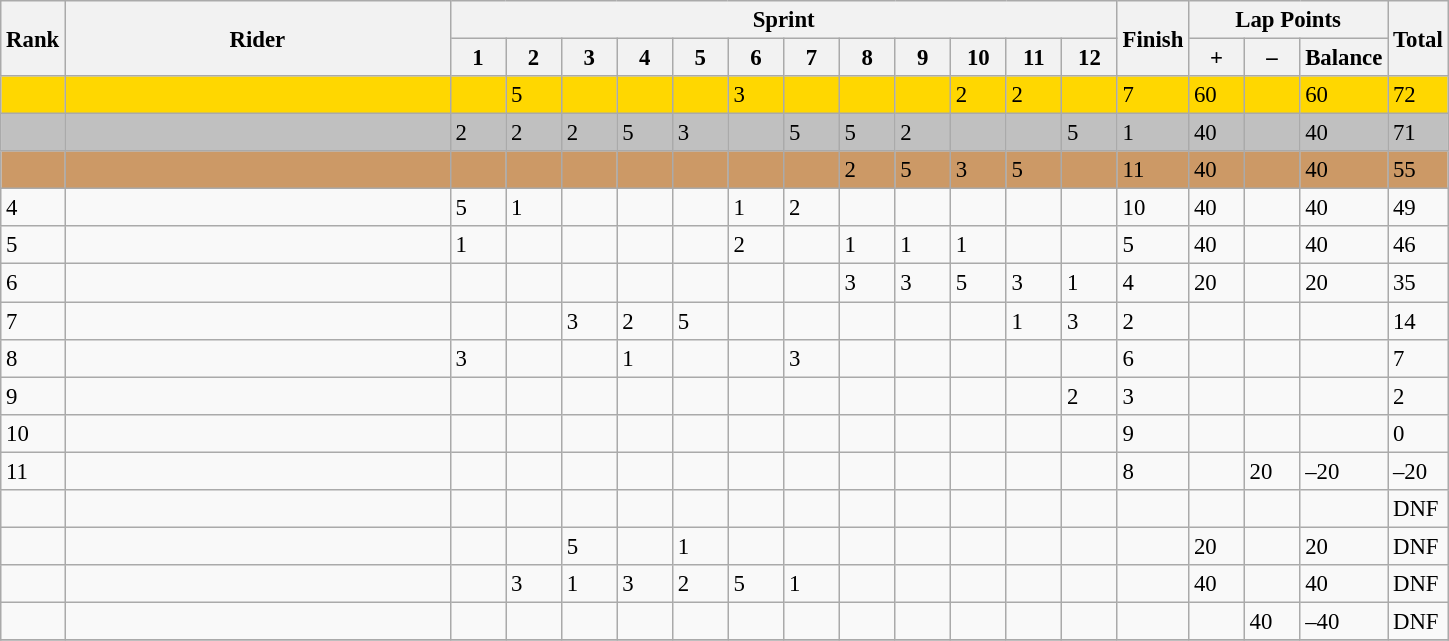<table class="wikitable" style="font-size:95%" style="width:35em;" style="text-align:center">
<tr>
<th rowspan=2>Rank</th>
<th rowspan=2 width=250>Rider</th>
<th colspan=12>Sprint</th>
<th rowspan=2>Finish</th>
<th colspan=3>Lap Points</th>
<th rowspan=2>Total</th>
</tr>
<tr>
<th width=30>1</th>
<th width=30>2</th>
<th width=30>3</th>
<th width=30>4</th>
<th width=30>5</th>
<th width=30>6</th>
<th width=30>7</th>
<th width=30>8</th>
<th width=30>9</th>
<th width=30>10</th>
<th width=30>11</th>
<th width=30>12</th>
<th width=30>+</th>
<th width=30>–</th>
<th width=40>Balance</th>
</tr>
<tr bgcolor=gold>
<td></td>
<td align=left></td>
<td></td>
<td>5</td>
<td></td>
<td></td>
<td></td>
<td>3</td>
<td></td>
<td></td>
<td></td>
<td>2</td>
<td>2</td>
<td></td>
<td>7</td>
<td>60</td>
<td></td>
<td>60</td>
<td>72</td>
</tr>
<tr bgcolor=silver>
<td></td>
<td align=left></td>
<td>2</td>
<td>2</td>
<td>2</td>
<td>5</td>
<td>3</td>
<td></td>
<td>5</td>
<td>5</td>
<td>2</td>
<td></td>
<td></td>
<td>5</td>
<td>1</td>
<td>40</td>
<td></td>
<td>40</td>
<td>71</td>
</tr>
<tr bgcolor=cc9966>
<td></td>
<td align=left></td>
<td></td>
<td></td>
<td></td>
<td></td>
<td></td>
<td></td>
<td></td>
<td>2</td>
<td>5</td>
<td>3</td>
<td>5</td>
<td></td>
<td>11</td>
<td>40</td>
<td></td>
<td>40</td>
<td>55</td>
</tr>
<tr>
<td>4</td>
<td align=left></td>
<td>5</td>
<td>1</td>
<td></td>
<td></td>
<td></td>
<td>1</td>
<td>2</td>
<td></td>
<td></td>
<td></td>
<td></td>
<td></td>
<td>10</td>
<td>40</td>
<td></td>
<td>40</td>
<td>49</td>
</tr>
<tr>
<td>5</td>
<td align=left></td>
<td>1</td>
<td></td>
<td></td>
<td></td>
<td></td>
<td>2</td>
<td></td>
<td>1</td>
<td>1</td>
<td>1</td>
<td></td>
<td></td>
<td>5</td>
<td>40</td>
<td></td>
<td>40</td>
<td>46</td>
</tr>
<tr>
<td>6</td>
<td align=left></td>
<td></td>
<td></td>
<td></td>
<td></td>
<td></td>
<td></td>
<td></td>
<td>3</td>
<td>3</td>
<td>5</td>
<td>3</td>
<td>1</td>
<td>4</td>
<td>20</td>
<td></td>
<td>20</td>
<td>35</td>
</tr>
<tr>
<td>7</td>
<td align=left></td>
<td></td>
<td></td>
<td>3</td>
<td>2</td>
<td>5</td>
<td></td>
<td></td>
<td></td>
<td></td>
<td></td>
<td>1</td>
<td>3</td>
<td>2</td>
<td></td>
<td></td>
<td></td>
<td>14</td>
</tr>
<tr>
<td>8</td>
<td align=left></td>
<td>3</td>
<td></td>
<td></td>
<td>1</td>
<td></td>
<td></td>
<td>3</td>
<td></td>
<td></td>
<td></td>
<td></td>
<td></td>
<td>6</td>
<td></td>
<td></td>
<td></td>
<td>7</td>
</tr>
<tr>
<td>9</td>
<td align=left></td>
<td></td>
<td></td>
<td></td>
<td></td>
<td></td>
<td></td>
<td></td>
<td></td>
<td></td>
<td></td>
<td></td>
<td>2</td>
<td>3</td>
<td></td>
<td></td>
<td></td>
<td>2</td>
</tr>
<tr>
<td>10</td>
<td align=left></td>
<td></td>
<td></td>
<td></td>
<td></td>
<td></td>
<td></td>
<td></td>
<td></td>
<td></td>
<td></td>
<td></td>
<td></td>
<td>9</td>
<td></td>
<td></td>
<td></td>
<td>0</td>
</tr>
<tr>
<td>11</td>
<td align=left></td>
<td></td>
<td></td>
<td></td>
<td></td>
<td></td>
<td></td>
<td></td>
<td></td>
<td></td>
<td></td>
<td></td>
<td></td>
<td>8</td>
<td></td>
<td>20</td>
<td>–20</td>
<td>–20</td>
</tr>
<tr>
<td></td>
<td align=left></td>
<td></td>
<td></td>
<td></td>
<td></td>
<td></td>
<td></td>
<td></td>
<td></td>
<td></td>
<td></td>
<td></td>
<td></td>
<td></td>
<td></td>
<td></td>
<td></td>
<td>DNF</td>
</tr>
<tr>
<td></td>
<td align=left></td>
<td></td>
<td></td>
<td>5</td>
<td></td>
<td>1</td>
<td></td>
<td></td>
<td></td>
<td></td>
<td></td>
<td></td>
<td></td>
<td></td>
<td>20</td>
<td></td>
<td>20</td>
<td>DNF</td>
</tr>
<tr>
<td></td>
<td align=left></td>
<td></td>
<td>3</td>
<td>1</td>
<td>3</td>
<td>2</td>
<td>5</td>
<td>1</td>
<td></td>
<td></td>
<td></td>
<td></td>
<td></td>
<td></td>
<td>40</td>
<td></td>
<td>40</td>
<td>DNF</td>
</tr>
<tr>
<td></td>
<td align=left></td>
<td></td>
<td></td>
<td></td>
<td></td>
<td></td>
<td></td>
<td></td>
<td></td>
<td></td>
<td></td>
<td></td>
<td></td>
<td></td>
<td></td>
<td>40</td>
<td>–40</td>
<td>DNF</td>
</tr>
<tr>
</tr>
</table>
